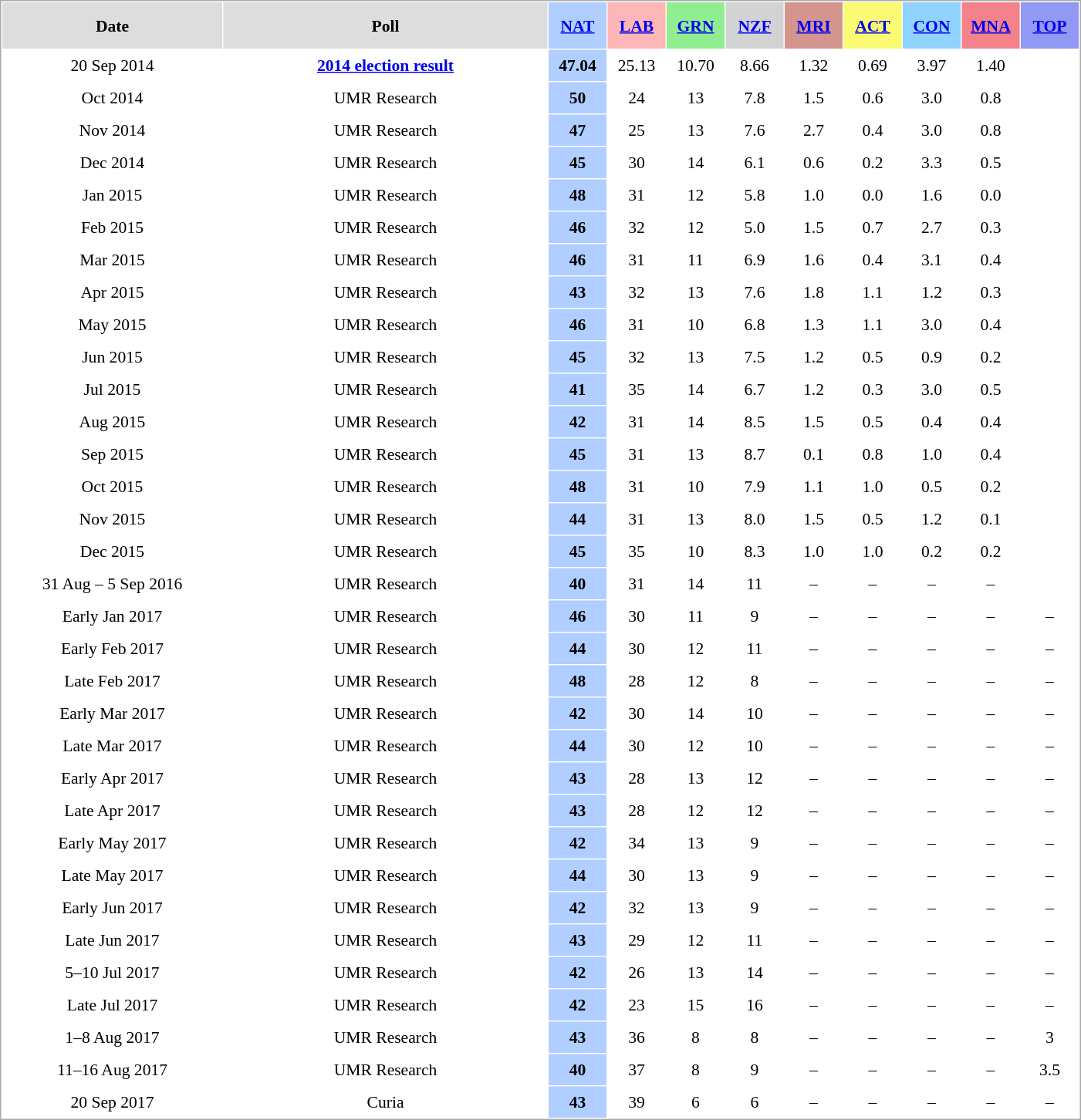<table class="sortable" cellpadding="5" cellspacing="1" "toccolours" style="text-align:center; margin-right:0.5em; margin-top:0.4em; font-size:90%; border:1px solid darkgray">
<tr style="height:40px">
<th style="background:#ddd;width:180px;">Date</th>
<th style="background:#ddd;width:270px;">Poll<br></th>
<th style="background-color:#B0CEFF;width:40px"><a href='#'>NAT</a></th>
<th style="background-color:#FFB6B6;width:40px"><a href='#'>LAB</a></th>
<th style="background-color:#90EE90;width:40px"><a href='#'>GRN</a></th>
<th style="background-color:#D3D3D3;width:40px"><a href='#'>NZF</a></th>
<th style="background-color:#D4958F;width:40px"><a href='#'>MRI</a></th>
<th style="background-color:#FAFA73;width:40px"><a href='#'>ACT</a></th>
<th style="background-color:#91D3FF;width:40px"><a href='#'>CON</a></th>
<th style="background-color:#F3828A;width:40px"><a href='#'>MNA</a></th>
<th style="background-color:#9299F5;width:40px"><a href='#'>TOP</a></th>
</tr>
<tr>
<td data-sort-value="2014-09-20">20 Sep 2014</td>
<td><strong><a href='#'>2014 election result</a></strong></td>
<td style="background-color:#B0CEFF;"><strong>47.04</strong></td>
<td>25.13</td>
<td>10.70</td>
<td>8.66</td>
<td>1.32</td>
<td>0.69</td>
<td>3.97</td>
<td>1.40</td>
<td></td>
</tr>
<tr>
<td data-sort-value="2014-10">Oct 2014</td>
<td>UMR Research</td>
<td style="background-color:#B0CEFF;"><strong>50</strong></td>
<td>24</td>
<td>13</td>
<td>7.8</td>
<td>1.5</td>
<td>0.6</td>
<td>3.0</td>
<td>0.8</td>
<td></td>
</tr>
<tr>
<td data-sort-value="2014-11">Nov 2014</td>
<td>UMR Research</td>
<td style="background-color:#B0CEFF;"><strong>47</strong></td>
<td>25</td>
<td>13</td>
<td>7.6</td>
<td>2.7</td>
<td>0.4</td>
<td>3.0</td>
<td>0.8</td>
<td></td>
</tr>
<tr>
<td data-sort-value="2014-12">Dec 2014</td>
<td>UMR Research</td>
<td style="background-color:#B0CEFF;"><strong>45</strong></td>
<td>30</td>
<td>14</td>
<td>6.1</td>
<td>0.6</td>
<td>0.2</td>
<td>3.3</td>
<td>0.5</td>
<td></td>
</tr>
<tr>
<td data-sort-value="2015-01">Jan 2015</td>
<td>UMR Research</td>
<td style="background-color:#B0CEFF;"><strong>48</strong></td>
<td>31</td>
<td>12</td>
<td>5.8</td>
<td>1.0</td>
<td>0.0</td>
<td>1.6</td>
<td>0.0</td>
<td></td>
</tr>
<tr>
<td data-sort-value="2015-02">Feb 2015</td>
<td>UMR Research</td>
<td style="background-color:#B0CEFF;"><strong>46</strong></td>
<td>32</td>
<td>12</td>
<td>5.0</td>
<td>1.5</td>
<td>0.7</td>
<td>2.7</td>
<td>0.3</td>
<td></td>
</tr>
<tr>
<td data-sort-value="2015-03">Mar 2015</td>
<td>UMR Research</td>
<td style="background-color:#B0CEFF;"><strong>46</strong></td>
<td>31</td>
<td>11</td>
<td>6.9</td>
<td>1.6</td>
<td>0.4</td>
<td>3.1</td>
<td>0.4</td>
<td></td>
</tr>
<tr>
<td data-sort-value="2015-04">Apr 2015</td>
<td>UMR Research</td>
<td style="background-color:#B0CEFF;"><strong>43</strong></td>
<td>32</td>
<td>13</td>
<td>7.6</td>
<td>1.8</td>
<td>1.1</td>
<td>1.2</td>
<td>0.3</td>
<td></td>
</tr>
<tr>
<td data-sort-value="2015-05">May 2015</td>
<td>UMR Research</td>
<td style="background-color:#B0CEFF;"><strong>46</strong></td>
<td>31</td>
<td>10</td>
<td>6.8</td>
<td>1.3</td>
<td>1.1</td>
<td>3.0</td>
<td>0.4</td>
<td></td>
</tr>
<tr>
<td data-sort-value="2015-06">Jun 2015</td>
<td>UMR Research</td>
<td style="background-color:#B0CEFF;"><strong>45</strong></td>
<td>32</td>
<td>13</td>
<td>7.5</td>
<td>1.2</td>
<td>0.5</td>
<td>0.9</td>
<td>0.2</td>
<td></td>
</tr>
<tr>
<td data-sort-value="2015-07">Jul 2015</td>
<td>UMR Research</td>
<td style="background-color:#B0CEFF;"><strong>41</strong></td>
<td>35</td>
<td>14</td>
<td>6.7</td>
<td>1.2</td>
<td>0.3</td>
<td>3.0</td>
<td>0.5</td>
<td></td>
</tr>
<tr>
<td data-sort-value="2015-08">Aug 2015</td>
<td>UMR Research</td>
<td style="background-color:#B0CEFF;"><strong>42</strong></td>
<td>31</td>
<td>14</td>
<td>8.5</td>
<td>1.5</td>
<td>0.5</td>
<td>0.4</td>
<td>0.4</td>
<td></td>
</tr>
<tr>
<td data-sort-value="2015-09">Sep 2015</td>
<td>UMR Research</td>
<td style="background-color:#B0CEFF;"><strong>45</strong></td>
<td>31</td>
<td>13</td>
<td>8.7</td>
<td>0.1</td>
<td>0.8</td>
<td>1.0</td>
<td>0.4</td>
<td></td>
</tr>
<tr>
<td data-sort-value="2015-10">Oct 2015</td>
<td>UMR Research</td>
<td style="background-color:#B0CEFF;"><strong>48</strong></td>
<td>31</td>
<td>10</td>
<td>7.9</td>
<td>1.1</td>
<td>1.0</td>
<td>0.5</td>
<td>0.2</td>
<td></td>
</tr>
<tr>
<td data-sort-value="2015-11">Nov 2015</td>
<td>UMR Research</td>
<td style="background-color:#B0CEFF;"><strong>44</strong></td>
<td>31</td>
<td>13</td>
<td>8.0</td>
<td>1.5</td>
<td>0.5</td>
<td>1.2</td>
<td>0.1</td>
<td></td>
</tr>
<tr>
<td data-sort-value="2015-12">Dec 2015</td>
<td>UMR Research</td>
<td style="background-color:#B0CEFF;"><strong>45</strong></td>
<td>35</td>
<td>10</td>
<td>8.3</td>
<td>1.0</td>
<td>1.0</td>
<td>0.2</td>
<td>0.2</td>
<td></td>
</tr>
<tr>
<td data-sort-value="2016-09-05">31 Aug – 5 Sep 2016</td>
<td>UMR Research</td>
<td style="background-color:#B0CEFF;"><strong>40</strong></td>
<td>31</td>
<td>14</td>
<td>11</td>
<td>–</td>
<td>–</td>
<td>–</td>
<td>–</td>
<td></td>
</tr>
<tr>
<td data-sort-value="2017-01">Early Jan 2017</td>
<td>UMR Research</td>
<td style="background-color:#B0CEFF;"><strong>46</strong></td>
<td>30</td>
<td>11</td>
<td>9</td>
<td>–</td>
<td>–</td>
<td>–</td>
<td>–</td>
<td>–</td>
</tr>
<tr>
<td data-sort-value="2017-02 A">Early Feb 2017</td>
<td>UMR Research</td>
<td style="background-color:#B0CEFF;"><strong>44</strong></td>
<td>30</td>
<td>12</td>
<td>11</td>
<td>–</td>
<td>–</td>
<td>–</td>
<td>–</td>
<td>–</td>
</tr>
<tr>
<td data-sort-value="2017-02 B">Late Feb 2017</td>
<td>UMR Research</td>
<td style="background-color:#B0CEFF;"><strong>48</strong></td>
<td>28</td>
<td>12</td>
<td>8</td>
<td>–</td>
<td>–</td>
<td>–</td>
<td>–</td>
<td>–</td>
</tr>
<tr>
<td data-sort-value="2017-03 A">Early Mar 2017</td>
<td>UMR Research</td>
<td style="background-color:#B0CEFF;"><strong>42</strong></td>
<td>30</td>
<td>14</td>
<td>10</td>
<td>–</td>
<td>–</td>
<td>–</td>
<td>–</td>
<td>–</td>
</tr>
<tr>
<td data-sort-value="2017-03 B">Late Mar 2017</td>
<td>UMR Research</td>
<td style="background-color:#B0CEFF;"><strong>44</strong></td>
<td>30</td>
<td>12</td>
<td>10</td>
<td>–</td>
<td>–</td>
<td>–</td>
<td>–</td>
<td>–</td>
</tr>
<tr>
<td data-sort-value="2017-04 A">Early Apr 2017</td>
<td>UMR Research</td>
<td style="background-color:#B0CEFF;"><strong>43</strong></td>
<td>28</td>
<td>13</td>
<td>12</td>
<td>–</td>
<td>–</td>
<td>–</td>
<td>–</td>
<td>–</td>
</tr>
<tr>
<td data-sort-value="2017-04 B">Late Apr 2017</td>
<td>UMR Research</td>
<td style="background-color:#B0CEFF;"><strong>43</strong></td>
<td>28</td>
<td>12</td>
<td>12</td>
<td>–</td>
<td>–</td>
<td>–</td>
<td>–</td>
<td>–</td>
</tr>
<tr>
<td data-sort-value="2017-05 A">Early May 2017</td>
<td>UMR Research</td>
<td style="background-color:#B0CEFF;"><strong>42</strong></td>
<td>34</td>
<td>13</td>
<td>9</td>
<td>–</td>
<td>–</td>
<td>–</td>
<td>–</td>
<td>–</td>
</tr>
<tr>
<td data-sort-value="2017-05 B">Late May 2017</td>
<td>UMR Research</td>
<td style="background-color:#B0CEFF;"><strong>44</strong></td>
<td>30</td>
<td>13</td>
<td>9</td>
<td>–</td>
<td>–</td>
<td>–</td>
<td>–</td>
<td>–</td>
</tr>
<tr>
<td data-sort-value="2017-06 A">Early Jun 2017</td>
<td>UMR Research</td>
<td style="background-color:#B0CEFF;"><strong>42</strong></td>
<td>32</td>
<td>13</td>
<td>9</td>
<td>–</td>
<td>–</td>
<td>–</td>
<td>–</td>
<td>–</td>
</tr>
<tr>
<td data-sort-value="2017-06 B">Late Jun 2017</td>
<td>UMR Research</td>
<td style="background-color:#B0CEFF;"><strong>43</strong></td>
<td>29</td>
<td>12</td>
<td>11</td>
<td>–</td>
<td>–</td>
<td>–</td>
<td>–</td>
<td>–</td>
</tr>
<tr>
<td data-sort-value="2017-07-10">5–10 Jul 2017</td>
<td>UMR Research</td>
<td style="background-color:#B0CEFF;"><strong>42</strong></td>
<td>26</td>
<td>13</td>
<td>14</td>
<td>–</td>
<td>–</td>
<td>–</td>
<td>–</td>
<td>–</td>
</tr>
<tr>
<td data-sort-value="2017-07 B">Late Jul 2017</td>
<td>UMR Research</td>
<td style="background-color:#B0CEFF;"><strong>42</strong></td>
<td>23</td>
<td>15</td>
<td>16</td>
<td>–</td>
<td>–</td>
<td>–</td>
<td>–</td>
<td>–</td>
</tr>
<tr>
<td data-sort-value="2017-08-08">1–8 Aug 2017</td>
<td>UMR Research</td>
<td style="background-color:#B0CEFF;"><strong>43</strong></td>
<td>36</td>
<td>8</td>
<td>8</td>
<td>–</td>
<td>–</td>
<td>–</td>
<td>–</td>
<td>3</td>
</tr>
<tr>
<td data-sort-value="2017-08-16">11–16 Aug 2017</td>
<td>UMR Research</td>
<td style="background-color:#B0CEFF;"><strong>40</strong></td>
<td>37</td>
<td>8</td>
<td>9</td>
<td>–</td>
<td>–</td>
<td>–</td>
<td>–</td>
<td>3.5</td>
</tr>
<tr>
<td data-sort-value="2017-09-20">20 Sep 2017</td>
<td>Curia</td>
<td style="background-color:#B0CEFF;"><strong>43</strong></td>
<td>39</td>
<td>6</td>
<td>6</td>
<td>–</td>
<td>–</td>
<td>–</td>
<td>–</td>
<td>–</td>
</tr>
</table>
